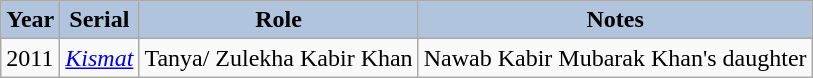<table class="wikitable">
<tr>
<th style="background:#B0C4DE;">Year</th>
<th style="background:#B0C4DE;">Serial</th>
<th style="background:#B0C4DE;">Role</th>
<th style="background:#B0C4DE;">Notes</th>
</tr>
<tr>
<td rowspan="1">2011</td>
<td><em><a href='#'>Kismat</a></em></td>
<td>Tanya/ Zulekha Kabir Khan</td>
<td>Nawab Kabir Mubarak Khan's daughter</td>
</tr>
</table>
